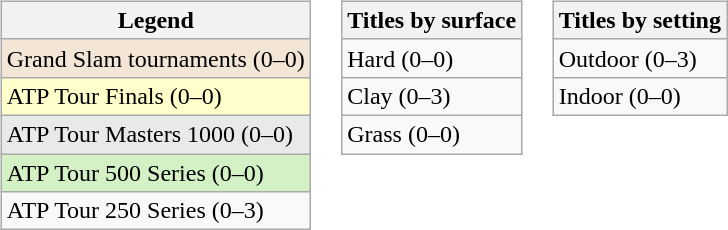<table>
<tr valign="top">
<td><br><table class="wikitable">
<tr>
<th>Legend</th>
</tr>
<tr style="background:#f3e6d7;">
<td>Grand Slam tournaments (0–0)</td>
</tr>
<tr style="background:#ffffcc;">
<td>ATP Tour Finals (0–0)</td>
</tr>
<tr style="background:#e9e9e9;">
<td>ATP Tour Masters 1000 (0–0)</td>
</tr>
<tr style="background:#d4f1c5;">
<td>ATP Tour 500 Series (0–0)</td>
</tr>
<tr>
<td>ATP Tour 250 Series (0–3)</td>
</tr>
</table>
</td>
<td><br><table class="wikitable">
<tr>
<th>Titles by surface</th>
</tr>
<tr>
<td>Hard (0–0)</td>
</tr>
<tr>
<td>Clay (0–3)</td>
</tr>
<tr>
<td>Grass (0–0)</td>
</tr>
</table>
</td>
<td><br><table class="wikitable">
<tr>
<th>Titles by setting</th>
</tr>
<tr>
<td>Outdoor (0–3)</td>
</tr>
<tr>
<td>Indoor (0–0)</td>
</tr>
</table>
</td>
</tr>
</table>
